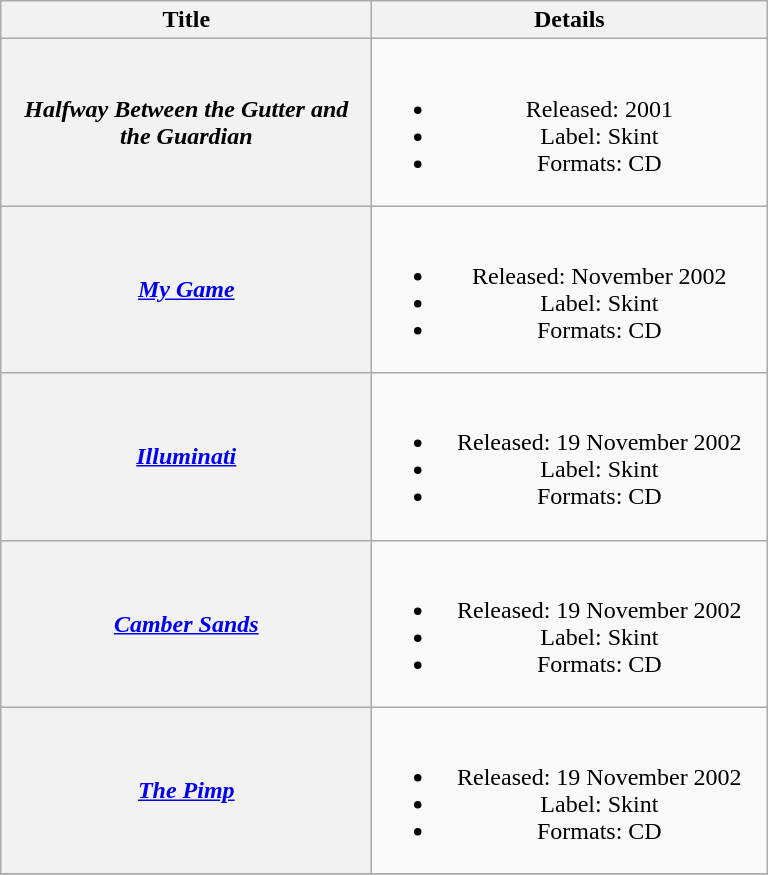<table class="wikitable plainrowheaders" style="text-align:center;">
<tr>
<th scope="col" style="width:15em;">Title</th>
<th scope="col" style="width:16em;">Details</th>
</tr>
<tr>
<th scope="row"><em>Halfway Between the Gutter and the Guardian</em></th>
<td><br><ul><li>Released: 2001</li><li>Label: Skint</li><li>Formats: CD</li></ul></td>
</tr>
<tr>
<th scope="row"><em><a href='#'>My Game</a></em></th>
<td><br><ul><li>Released: November 2002</li><li>Label: Skint</li><li>Formats: CD</li></ul></td>
</tr>
<tr>
<th scope="row"><em><a href='#'>Illuminati</a></em></th>
<td><br><ul><li>Released: 19 November 2002</li><li>Label: Skint</li><li>Formats: CD</li></ul></td>
</tr>
<tr>
<th scope="row"><em><a href='#'>Camber Sands</a></em></th>
<td><br><ul><li>Released: 19 November 2002</li><li>Label: Skint</li><li>Formats: CD</li></ul></td>
</tr>
<tr>
<th scope="row"><em><a href='#'>The Pimp</a></em></th>
<td><br><ul><li>Released: 19 November 2002</li><li>Label: Skint</li><li>Formats: CD</li></ul></td>
</tr>
<tr>
</tr>
</table>
